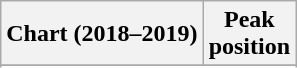<table class="wikitable sortable plainrowheaders">
<tr>
<th>Chart (2018–2019)</th>
<th>Peak<br>position</th>
</tr>
<tr>
</tr>
<tr>
</tr>
<tr>
</tr>
<tr>
</tr>
<tr>
</tr>
</table>
